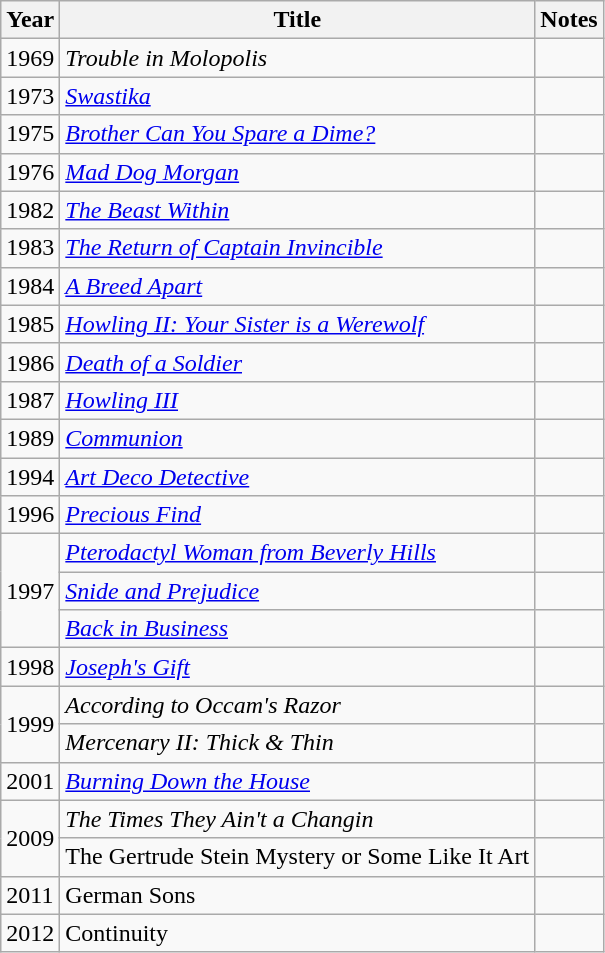<table class="wikitable unsortable plainrowheaders">
<tr>
<th scope="col">Year</th>
<th scope="col">Title</th>
<th scope="col">Notes</th>
</tr>
<tr>
<td>1969</td>
<td><em>Trouble in Molopolis</em></td>
<td></td>
</tr>
<tr>
<td>1973</td>
<td><em><a href='#'>Swastika</a></em></td>
<td></td>
</tr>
<tr>
<td>1975</td>
<td><em><a href='#'>Brother Can You Spare a Dime?</a></em></td>
<td></td>
</tr>
<tr>
<td>1976</td>
<td><em><a href='#'>Mad Dog Morgan</a></em></td>
<td></td>
</tr>
<tr>
<td>1982</td>
<td><em><a href='#'>The Beast Within</a></em></td>
<td></td>
</tr>
<tr>
<td>1983</td>
<td><em><a href='#'>The Return of Captain Invincible</a></em></td>
<td></td>
</tr>
<tr>
<td>1984</td>
<td><em><a href='#'>A Breed Apart</a></em></td>
<td></td>
</tr>
<tr>
<td>1985</td>
<td><em><a href='#'>Howling II: Your Sister is a Werewolf</a></em></td>
<td></td>
</tr>
<tr>
<td>1986</td>
<td><em><a href='#'>Death of a Soldier</a></em></td>
<td></td>
</tr>
<tr>
<td>1987</td>
<td><em><a href='#'>Howling III</a></em></td>
<td></td>
</tr>
<tr>
<td>1989</td>
<td><em><a href='#'>Communion</a></em></td>
<td></td>
</tr>
<tr>
<td>1994</td>
<td><em><a href='#'>Art Deco Detective</a></em></td>
<td></td>
</tr>
<tr>
<td>1996</td>
<td><em><a href='#'>Precious Find</a></em></td>
<td></td>
</tr>
<tr>
<td rowspan="3">1997</td>
<td><em><a href='#'>Pterodactyl Woman from Beverly Hills</a></em></td>
<td></td>
</tr>
<tr>
<td><em><a href='#'>Snide and Prejudice</a></em></td>
<td></td>
</tr>
<tr>
<td><em><a href='#'>Back in Business</a></em></td>
<td></td>
</tr>
<tr>
<td>1998</td>
<td><em><a href='#'>Joseph's Gift</a></em></td>
<td></td>
</tr>
<tr>
<td rowspan="2">1999</td>
<td><em>According to Occam's Razor</em></td>
<td></td>
</tr>
<tr>
<td><em>Mercenary II: Thick & Thin</em></td>
<td></td>
</tr>
<tr>
<td>2001</td>
<td><em><a href='#'>Burning Down the House</a></em></td>
<td></td>
</tr>
<tr>
<td rowspan="2">2009</td>
<td><em>The Times They Ain't a Changin<strong></td>
<td></td>
</tr>
<tr>
<td></em>The Gertrude Stein Mystery or Some Like It Art<em></td>
<td></td>
</tr>
<tr>
<td>2011</td>
<td></em>German Sons<em></td>
<td></td>
</tr>
<tr>
<td>2012</td>
<td></em>Continuity<em></td>
<td></td>
</tr>
</table>
